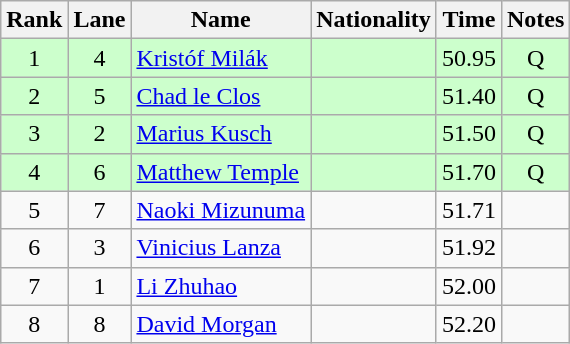<table class="wikitable sortable" style="text-align:center">
<tr>
<th>Rank</th>
<th>Lane</th>
<th>Name</th>
<th>Nationality</th>
<th>Time</th>
<th>Notes</th>
</tr>
<tr bgcolor=ccffcc>
<td>1</td>
<td>4</td>
<td align=left><a href='#'>Kristóf Milák</a></td>
<td align=left></td>
<td>50.95</td>
<td>Q</td>
</tr>
<tr bgcolor=ccffcc>
<td>2</td>
<td>5</td>
<td align=left><a href='#'>Chad le Clos</a></td>
<td align=left></td>
<td>51.40</td>
<td>Q</td>
</tr>
<tr bgcolor=ccffcc>
<td>3</td>
<td>2</td>
<td align=left><a href='#'>Marius Kusch</a></td>
<td align=left></td>
<td>51.50</td>
<td>Q</td>
</tr>
<tr bgcolor=ccffcc>
<td>4</td>
<td>6</td>
<td align=left><a href='#'>Matthew Temple</a></td>
<td align=left></td>
<td>51.70</td>
<td>Q</td>
</tr>
<tr>
<td>5</td>
<td>7</td>
<td align=left><a href='#'>Naoki Mizunuma</a></td>
<td align=left></td>
<td>51.71</td>
<td></td>
</tr>
<tr>
<td>6</td>
<td>3</td>
<td align=left><a href='#'>Vinicius Lanza</a></td>
<td align=left></td>
<td>51.92</td>
<td></td>
</tr>
<tr>
<td>7</td>
<td>1</td>
<td align=left><a href='#'>Li Zhuhao</a></td>
<td align=left></td>
<td>52.00</td>
<td></td>
</tr>
<tr>
<td>8</td>
<td>8</td>
<td align=left><a href='#'>David Morgan</a></td>
<td align=left></td>
<td>52.20</td>
<td></td>
</tr>
</table>
